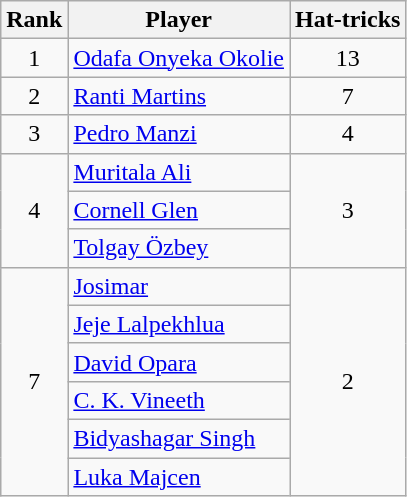<table class="wikitable sortable" style="text-align:center">
<tr>
<th>Rank</th>
<th>Player</th>
<th>Hat-tricks</th>
</tr>
<tr>
<td>1</td>
<td align="left"> <a href='#'>Odafa Onyeka Okolie</a></td>
<td>13</td>
</tr>
<tr>
<td>2</td>
<td align="left"> <a href='#'>Ranti Martins</a></td>
<td>7</td>
</tr>
<tr>
<td>3</td>
<td align="left"> <a href='#'>Pedro Manzi</a></td>
<td>4</td>
</tr>
<tr>
<td rowspan=3>4</td>
<td align="left"> <a href='#'>Muritala Ali</a></td>
<td rowspan=3>3</td>
</tr>
<tr>
<td align="left"> <a href='#'>Cornell Glen</a></td>
</tr>
<tr>
<td align="left"> <a href='#'>Tolgay Özbey</a></td>
</tr>
<tr>
<td rowspan=6>7</td>
<td align="left"> <a href='#'>Josimar</a></td>
<td rowspan=6>2</td>
</tr>
<tr>
<td align="left"> <a href='#'>Jeje Lalpekhlua</a></td>
</tr>
<tr>
<td align="left"> <a href='#'>David Opara</a></td>
</tr>
<tr>
<td align="left"> <a href='#'>C. K. Vineeth</a></td>
</tr>
<tr>
<td align="left"> <a href='#'>Bidyashagar Singh</a></td>
</tr>
<tr>
<td align="left"> <a href='#'>Luka Majcen</a></td>
</tr>
</table>
